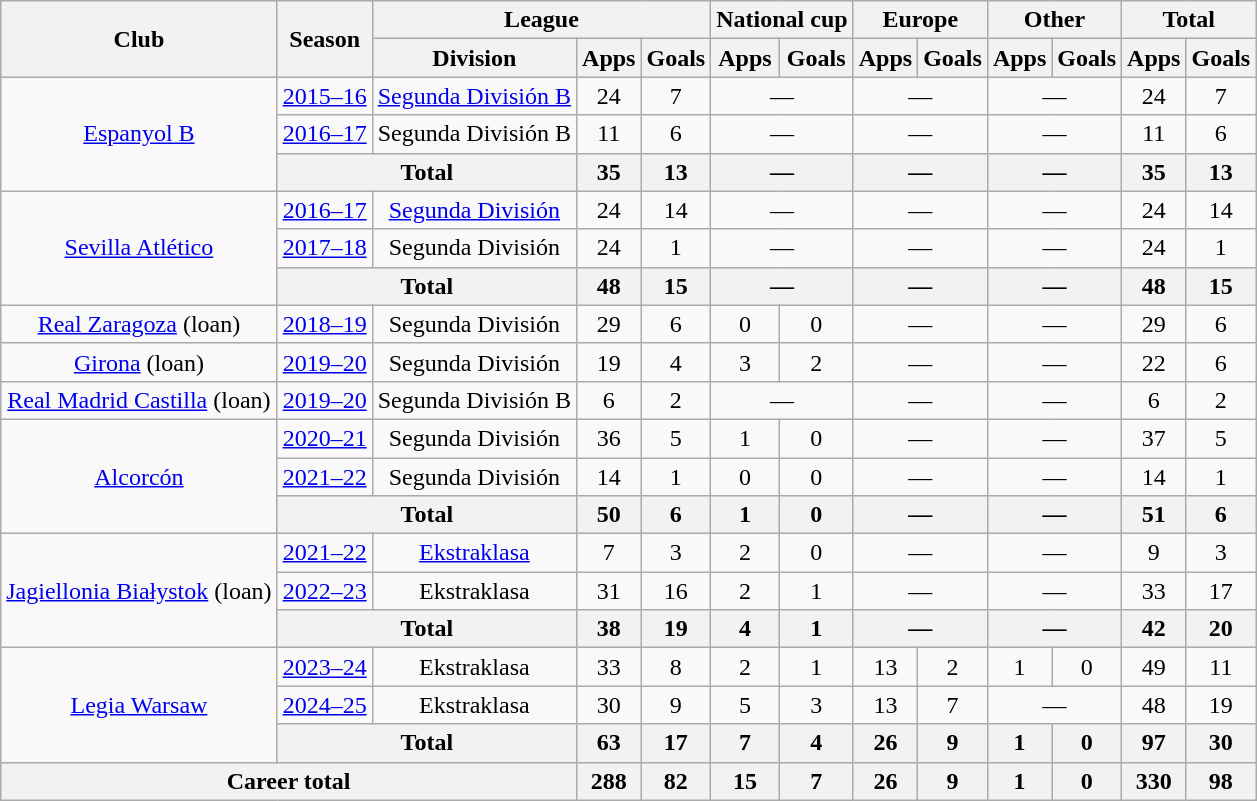<table class="wikitable", style="text-align:center">
<tr>
<th rowspan="2">Club</th>
<th rowspan="2">Season</th>
<th colspan="3">League</th>
<th colspan="2">National cup</th>
<th colspan="2">Europe</th>
<th colspan="2">Other</th>
<th colspan="2">Total</th>
</tr>
<tr>
<th>Division</th>
<th>Apps</th>
<th>Goals</th>
<th>Apps</th>
<th>Goals</th>
<th>Apps</th>
<th>Goals</th>
<th>Apps</th>
<th>Goals</th>
<th>Apps</th>
<th>Goals</th>
</tr>
<tr>
<td rowspan="3"><a href='#'>Espanyol B</a></td>
<td><a href='#'>2015–16</a></td>
<td><a href='#'>Segunda División B</a></td>
<td>24</td>
<td>7</td>
<td colspan="2">—</td>
<td colspan="2">—</td>
<td colspan="2">—</td>
<td>24</td>
<td>7</td>
</tr>
<tr>
<td><a href='#'>2016–17</a></td>
<td>Segunda División B</td>
<td>11</td>
<td>6</td>
<td colspan="2">—</td>
<td colspan="2">—</td>
<td colspan="2">—</td>
<td>11</td>
<td>6</td>
</tr>
<tr>
<th colspan="2">Total</th>
<th>35</th>
<th>13</th>
<th colspan="2">—</th>
<th colspan="2">—</th>
<th colspan="2">—</th>
<th>35</th>
<th>13</th>
</tr>
<tr>
<td rowspan="3"><a href='#'>Sevilla Atlético</a></td>
<td><a href='#'>2016–17</a></td>
<td><a href='#'>Segunda División</a></td>
<td>24</td>
<td>14</td>
<td colspan="2">—</td>
<td colspan="2">—</td>
<td colspan="2">—</td>
<td>24</td>
<td>14</td>
</tr>
<tr>
<td><a href='#'>2017–18</a></td>
<td>Segunda División</td>
<td>24</td>
<td>1</td>
<td colspan="2">—</td>
<td colspan="2">—</td>
<td colspan="2">—</td>
<td>24</td>
<td>1</td>
</tr>
<tr>
<th colspan="2">Total</th>
<th>48</th>
<th>15</th>
<th colspan="2">—</th>
<th colspan="2">—</th>
<th colspan="2">—</th>
<th>48</th>
<th>15</th>
</tr>
<tr>
<td><a href='#'>Real Zaragoza</a> (loan)</td>
<td><a href='#'>2018–19</a></td>
<td>Segunda División</td>
<td>29</td>
<td>6</td>
<td>0</td>
<td>0</td>
<td colspan="2">—</td>
<td colspan="2">—</td>
<td>29</td>
<td>6</td>
</tr>
<tr>
<td><a href='#'>Girona</a> (loan)</td>
<td><a href='#'>2019–20</a></td>
<td>Segunda División</td>
<td>19</td>
<td>4</td>
<td>3</td>
<td>2</td>
<td colspan="2">—</td>
<td colspan="2">—</td>
<td>22</td>
<td>6</td>
</tr>
<tr>
<td><a href='#'>Real Madrid Castilla</a> (loan)</td>
<td><a href='#'>2019–20</a></td>
<td>Segunda División B</td>
<td>6</td>
<td>2</td>
<td colspan="2">—</td>
<td colspan="2">—</td>
<td colspan="2">—</td>
<td>6</td>
<td>2</td>
</tr>
<tr>
<td rowspan="3"><a href='#'>Alcorcón</a></td>
<td><a href='#'>2020–21</a></td>
<td>Segunda División</td>
<td>36</td>
<td>5</td>
<td>1</td>
<td>0</td>
<td colspan="2">—</td>
<td colspan="2">—</td>
<td>37</td>
<td>5</td>
</tr>
<tr>
<td><a href='#'>2021–22</a></td>
<td>Segunda División</td>
<td>14</td>
<td>1</td>
<td>0</td>
<td>0</td>
<td colspan="2">—</td>
<td colspan="2">—</td>
<td>14</td>
<td>1</td>
</tr>
<tr>
<th colspan="2">Total</th>
<th>50</th>
<th>6</th>
<th>1</th>
<th>0</th>
<th colspan="2">—</th>
<th colspan="2">—</th>
<th>51</th>
<th>6</th>
</tr>
<tr>
<td rowspan="3"><a href='#'>Jagiellonia Białystok</a> (loan)</td>
<td><a href='#'>2021–22</a></td>
<td><a href='#'>Ekstraklasa</a></td>
<td>7</td>
<td>3</td>
<td>2</td>
<td>0</td>
<td colspan="2">—</td>
<td colspan="2">—</td>
<td>9</td>
<td>3</td>
</tr>
<tr>
<td><a href='#'>2022–23</a></td>
<td>Ekstraklasa</td>
<td>31</td>
<td>16</td>
<td>2</td>
<td>1</td>
<td colspan="2">—</td>
<td colspan="2">—</td>
<td>33</td>
<td>17</td>
</tr>
<tr>
<th colspan="2">Total</th>
<th>38</th>
<th>19</th>
<th>4</th>
<th>1</th>
<th colspan="2">—</th>
<th colspan="2">—</th>
<th>42</th>
<th>20</th>
</tr>
<tr>
<td rowspan="3"><a href='#'>Legia Warsaw</a></td>
<td><a href='#'>2023–24</a></td>
<td>Ekstraklasa</td>
<td>33</td>
<td>8</td>
<td>2</td>
<td>1</td>
<td>13</td>
<td>2</td>
<td>1</td>
<td>0</td>
<td>49</td>
<td>11</td>
</tr>
<tr>
<td><a href='#'>2024–25</a></td>
<td>Ekstraklasa</td>
<td>30</td>
<td>9</td>
<td>5</td>
<td>3</td>
<td>13</td>
<td>7</td>
<td colspan="2">—</td>
<td>48</td>
<td>19</td>
</tr>
<tr>
<th colspan="2">Total</th>
<th>63</th>
<th>17</th>
<th>7</th>
<th>4</th>
<th>26</th>
<th>9</th>
<th>1</th>
<th>0</th>
<th>97</th>
<th>30</th>
</tr>
<tr>
<th colspan="3">Career total</th>
<th>288</th>
<th>82</th>
<th>15</th>
<th>7</th>
<th>26</th>
<th>9</th>
<th>1</th>
<th>0</th>
<th>330</th>
<th>98</th>
</tr>
</table>
